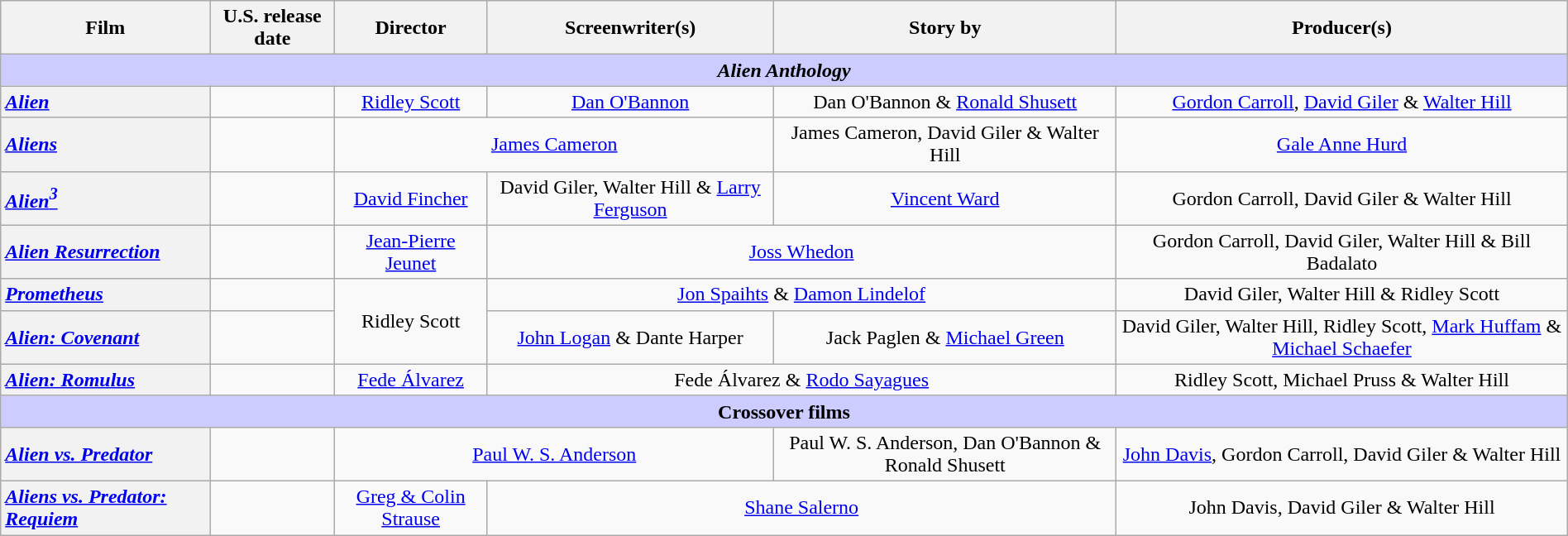<table class="wikitable plainrowheaders" style="text-align:center; width:100%;">
<tr>
<th scope="col">Film</th>
<th scope="col">U.S. release date</th>
<th scope="col">Director</th>
<th scope="col">Screenwriter(s)</th>
<th scope="col">Story by</th>
<th scope="col">Producer(s)</th>
</tr>
<tr>
<th colspan="6" style="width:12px; background-color:#ccccff;"><em>Alien Anthology</em></th>
</tr>
<tr>
<th scope="row" style="text-align:left;"><a href='#'><em>Alien</em></a></th>
<td style="text-align:left;"></td>
<td><a href='#'>Ridley Scott</a></td>
<td><a href='#'>Dan O'Bannon</a></td>
<td>Dan O'Bannon & <a href='#'>Ronald Shusett</a></td>
<td><a href='#'>Gordon Carroll</a>, <a href='#'>David Giler</a> & <a href='#'>Walter Hill</a></td>
</tr>
<tr>
<th scope="row" style="text-align:left;"><a href='#'><em>Aliens</em></a></th>
<td style="text-align:left;"></td>
<td colspan="2"><a href='#'>James Cameron</a></td>
<td>James Cameron, David Giler & Walter Hill</td>
<td><a href='#'>Gale Anne Hurd</a></td>
</tr>
<tr>
<th scope="row" style="text-align:left;"><a href='#'><em>Alien<sup>3</sup></em></a></th>
<td style="text-align:left;"></td>
<td><a href='#'>David Fincher</a></td>
<td>David Giler, Walter Hill & <a href='#'>Larry Ferguson</a></td>
<td><a href='#'>Vincent Ward</a></td>
<td>Gordon Carroll, David Giler & Walter Hill</td>
</tr>
<tr>
<th scope="row" style="text-align:left;"><em><a href='#'>Alien Resurrection</a></em></th>
<td style="text-align:left;"></td>
<td><a href='#'>Jean-Pierre Jeunet</a></td>
<td colspan="2"><a href='#'>Joss Whedon</a></td>
<td>Gordon Carroll, David Giler, Walter Hill & Bill Badalato</td>
</tr>
<tr>
<th scope="row" style="text-align:left;"><a href='#'><em>Prometheus</em></a></th>
<td style="text-align:left;"></td>
<td rowspan="2">Ridley Scott</td>
<td colspan="2"><a href='#'>Jon Spaihts</a> & <a href='#'>Damon Lindelof</a></td>
<td>David Giler, Walter Hill & Ridley Scott</td>
</tr>
<tr>
<th scope="row" style="text-align:left;"><em><a href='#'>Alien: Covenant</a></em></th>
<td style="text-align:left;"></td>
<td><a href='#'>John Logan</a> & Dante Harper</td>
<td>Jack Paglen & <a href='#'>Michael Green</a></td>
<td>David Giler, Walter Hill, Ridley Scott, <a href='#'>Mark Huffam</a> & <a href='#'>Michael Schaefer</a></td>
</tr>
<tr>
<th scope="row" style="text-align:left;"><em><a href='#'>Alien: Romulus</a></em></th>
<td style="text-align:left;"></td>
<td><a href='#'>Fede Álvarez</a></td>
<td colspan="2">Fede Álvarez & <a href='#'>Rodo Sayagues</a></td>
<td>Ridley Scott, Michael Pruss & Walter Hill</td>
</tr>
<tr>
<th colspan="6" style="width:12px; background-color:#ccccff;">Crossover films</th>
</tr>
<tr>
<th scope="row" style="text-align:left;"><a href='#'><em>Alien vs. Predator</em></a></th>
<td style="text-align:left;"></td>
<td colspan="2"><a href='#'>Paul W. S. Anderson</a></td>
<td>Paul W. S. Anderson, Dan O'Bannon & Ronald Shusett</td>
<td><a href='#'>John Davis</a>, Gordon Carroll, David Giler & Walter Hill</td>
</tr>
<tr>
<th scope="row" style="text-align:left;"><em><a href='#'>Aliens vs. Predator: Requiem</a></em></th>
<td style="text-align:left;"></td>
<td><a href='#'>Greg & Colin Strause</a></td>
<td colspan="2"><a href='#'>Shane Salerno</a></td>
<td>John Davis, David Giler & Walter Hill</td>
</tr>
</table>
